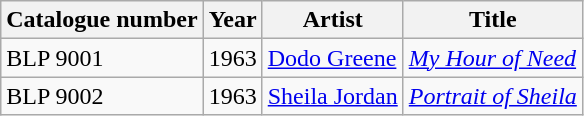<table class="wikitable sortable" align="center" bgcolor="CCCCCC" |>
<tr>
<th>Catalogue number</th>
<th>Year</th>
<th>Artist</th>
<th>Title</th>
</tr>
<tr>
<td>BLP 9001</td>
<td>1963</td>
<td><a href='#'>Dodo Greene</a></td>
<td><em><a href='#'>My Hour of Need</a></em></td>
</tr>
<tr>
<td>BLP 9002</td>
<td>1963</td>
<td><a href='#'>Sheila Jordan</a></td>
<td><em><a href='#'>Portrait of Sheila</a></em></td>
</tr>
</table>
